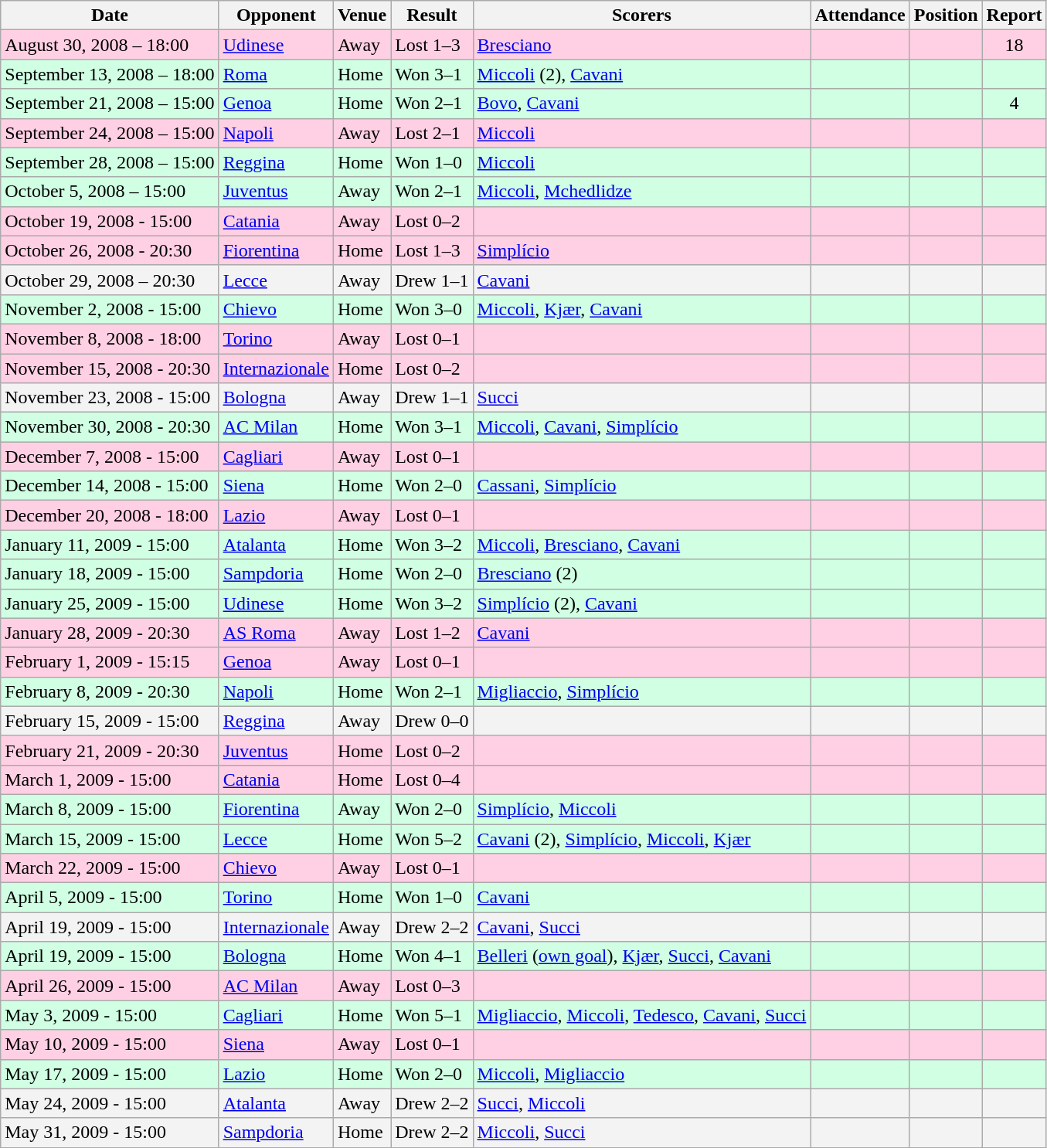<table class="wikitable">
<tr>
<th>Date</th>
<th>Opponent</th>
<th>Venue</th>
<th>Result</th>
<th>Scorers</th>
<th>Attendance</th>
<th>Position</th>
<th>Report</th>
</tr>
<tr bgcolor = "#ffd0e3">
<td>August 30, 2008 – 18:00</td>
<td><a href='#'>Udinese</a></td>
<td>Away</td>
<td>Lost 1–3</td>
<td><a href='#'>Bresciano</a></td>
<td align="center"></td>
<td align="center"></td>
<td align="center">18</td>
</tr>
<tr bgcolor = "#d0ffe3">
<td>September 13, 2008 – 18:00</td>
<td><a href='#'>Roma</a></td>
<td>Home</td>
<td>Won 3–1</td>
<td><a href='#'>Miccoli</a> (2), <a href='#'>Cavani</a></td>
<td align="center"></td>
<td align="center"></td>
<td align="center"></td>
</tr>
<tr bgcolor = "#d0ffe3">
<td>September 21, 2008 – 15:00</td>
<td><a href='#'>Genoa</a></td>
<td>Home</td>
<td>Won 2–1</td>
<td><a href='#'>Bovo</a>, <a href='#'>Cavani</a></td>
<td align="center"></td>
<td align="center"></td>
<td align="center">4</td>
</tr>
<tr bgcolor = "#ffd0e3">
<td>September 24, 2008 – 15:00</td>
<td><a href='#'>Napoli</a></td>
<td>Away</td>
<td>Lost 2–1</td>
<td><a href='#'>Miccoli</a></td>
<td align="center"></td>
<td align="center"></td>
<td align="center"></td>
</tr>
<tr bgcolor = "#d0ffe3">
<td>September 28, 2008 – 15:00</td>
<td><a href='#'>Reggina</a></td>
<td>Home</td>
<td>Won 1–0</td>
<td><a href='#'>Miccoli</a></td>
<td align="center"></td>
<td align="center"></td>
<td align="center"></td>
</tr>
<tr bgcolor = "#d0ffe3">
<td>October 5, 2008 – 15:00</td>
<td><a href='#'>Juventus</a></td>
<td>Away</td>
<td>Won 2–1</td>
<td><a href='#'>Miccoli</a>, <a href='#'>Mchedlidze</a></td>
<td align="center"></td>
<td align="center"></td>
<td align="center"></td>
</tr>
<tr bgcolor = "#ffd0e3">
<td>October 19, 2008 - 15:00</td>
<td><a href='#'>Catania</a></td>
<td>Away</td>
<td>Lost 0–2</td>
<td></td>
<td align="center"></td>
<td align="center"></td>
<td align="center"></td>
</tr>
<tr bgcolor = "#ffd0e3">
<td>October 26, 2008 - 20:30</td>
<td><a href='#'>Fiorentina</a></td>
<td>Home</td>
<td>Lost 1–3</td>
<td><a href='#'>Simplício</a></td>
<td align="center"></td>
<td align="center"></td>
<td align="center"></td>
</tr>
<tr bgcolor = "#f3f3f3">
<td>October 29, 2008 – 20:30</td>
<td><a href='#'>Lecce</a></td>
<td>Away</td>
<td>Drew 1–1</td>
<td><a href='#'>Cavani</a></td>
<td align="center"></td>
<td align="center"></td>
<td align="center"></td>
</tr>
<tr bgcolor = "#d0ffe3">
<td>November 2, 2008 - 15:00</td>
<td><a href='#'>Chievo</a></td>
<td>Home</td>
<td>Won 3–0</td>
<td><a href='#'>Miccoli</a>, <a href='#'>Kjær</a>, <a href='#'>Cavani</a></td>
<td align="center"></td>
<td align="center"></td>
<td align="center"></td>
</tr>
<tr bgcolor = "#ffd0e3">
<td>November 8, 2008 - 18:00</td>
<td><a href='#'>Torino</a></td>
<td>Away</td>
<td>Lost 0–1</td>
<td></td>
<td align="center"></td>
<td align="center"></td>
<td align="center"></td>
</tr>
<tr bgcolor = "#ffd0e3">
<td>November 15, 2008 - 20:30</td>
<td><a href='#'>Internazionale</a></td>
<td>Home</td>
<td>Lost 0–2</td>
<td></td>
<td align="center"></td>
<td align="center"></td>
<td align="center"></td>
</tr>
<tr bgcolor = "#f3f3f3">
<td>November 23, 2008 - 15:00</td>
<td><a href='#'>Bologna</a></td>
<td>Away</td>
<td>Drew 1–1</td>
<td><a href='#'>Succi</a></td>
<td align="center"></td>
<td align="center"></td>
<td align="center"></td>
</tr>
<tr bgcolor = "#d0ffe3">
<td>November 30, 2008 - 20:30</td>
<td><a href='#'>AC Milan</a></td>
<td>Home</td>
<td>Won 3–1</td>
<td><a href='#'>Miccoli</a>, <a href='#'>Cavani</a>, <a href='#'>Simplício</a></td>
<td align="center"></td>
<td align="center"></td>
<td align="center"></td>
</tr>
<tr bgcolor = "#ffd0e3">
<td>December 7, 2008 - 15:00</td>
<td><a href='#'>Cagliari</a></td>
<td>Away</td>
<td>Lost 0–1</td>
<td></td>
<td align="center"></td>
<td align="center"></td>
<td align="center"></td>
</tr>
<tr bgcolor = "#d0ffe3">
<td>December 14, 2008 - 15:00</td>
<td><a href='#'>Siena</a></td>
<td>Home</td>
<td>Won 2–0</td>
<td><a href='#'>Cassani</a>, <a href='#'>Simplício</a></td>
<td align="center"></td>
<td align="center"></td>
<td align="center"></td>
</tr>
<tr bgcolor = "#ffd0e3">
<td>December 20, 2008 - 18:00</td>
<td><a href='#'>Lazio</a></td>
<td>Away</td>
<td>Lost 0–1</td>
<td></td>
<td align="center"></td>
<td align="center"></td>
<td align="center"></td>
</tr>
<tr bgcolor = "#d0ffe3">
<td>January 11, 2009 - 15:00</td>
<td><a href='#'>Atalanta</a></td>
<td>Home</td>
<td>Won 3–2</td>
<td><a href='#'>Miccoli</a>, <a href='#'>Bresciano</a>, <a href='#'>Cavani</a></td>
<td align="center"></td>
<td align="center"></td>
<td align="center"></td>
</tr>
<tr bgcolor = "#d0ffe3">
<td>January 18, 2009 - 15:00</td>
<td><a href='#'>Sampdoria</a></td>
<td>Home</td>
<td>Won 2–0</td>
<td><a href='#'>Bresciano</a> (2)</td>
<td align="center"></td>
<td align="center"></td>
<td align="center"></td>
</tr>
<tr bgcolor = "#d0ffe3">
<td>January 25, 2009 - 15:00</td>
<td><a href='#'>Udinese</a></td>
<td>Home</td>
<td>Won 3–2</td>
<td><a href='#'>Simplício</a> (2), <a href='#'>Cavani</a></td>
<td align="center"></td>
<td align="center"></td>
<td align="center"></td>
</tr>
<tr bgcolor = "#ffd0e3">
<td>January 28, 2009 - 20:30</td>
<td><a href='#'>AS Roma</a></td>
<td>Away</td>
<td>Lost 1–2</td>
<td><a href='#'>Cavani</a></td>
<td align="center"></td>
<td align="center"></td>
<td align="center"></td>
</tr>
<tr bgcolor = "#ffd0e3">
<td>February 1, 2009 - 15:15</td>
<td><a href='#'>Genoa</a></td>
<td>Away</td>
<td>Lost 0–1</td>
<td></td>
<td align="center"></td>
<td align="center"></td>
<td align="center"></td>
</tr>
<tr bgcolor = "#d0ffe3">
<td>February 8, 2009 - 20:30</td>
<td><a href='#'>Napoli</a></td>
<td>Home</td>
<td>Won 2–1</td>
<td><a href='#'>Migliaccio</a>, <a href='#'>Simplício</a></td>
<td align="center"></td>
<td align="center"></td>
<td align="center"></td>
</tr>
<tr bgcolor = "#f3f3f3">
<td>February 15, 2009 - 15:00</td>
<td><a href='#'>Reggina</a></td>
<td>Away</td>
<td>Drew 0–0</td>
<td></td>
<td align="center"></td>
<td align="center"></td>
<td align="center"></td>
</tr>
<tr bgcolor = "#ffd0e3">
<td>February 21, 2009 - 20:30</td>
<td><a href='#'>Juventus</a></td>
<td>Home</td>
<td>Lost 0–2</td>
<td></td>
<td align="center"></td>
<td align="center"></td>
<td align="center"></td>
</tr>
<tr bgcolor = "#ffd0e3">
<td>March 1, 2009 - 15:00</td>
<td><a href='#'>Catania</a></td>
<td>Home</td>
<td>Lost 0–4</td>
<td></td>
<td align="center"></td>
<td align="center"></td>
<td align="center"></td>
</tr>
<tr bgcolor = "#d0ffe3">
<td>March 8, 2009 - 15:00</td>
<td><a href='#'>Fiorentina</a></td>
<td>Away</td>
<td>Won 2–0</td>
<td><a href='#'>Simplício</a>, <a href='#'>Miccoli</a></td>
<td align="center"></td>
<td align="center"></td>
<td align="center"></td>
</tr>
<tr bgcolor = "#d0ffe3">
<td>March 15, 2009 - 15:00</td>
<td><a href='#'>Lecce</a></td>
<td>Home</td>
<td>Won 5–2</td>
<td><a href='#'>Cavani</a> (2), <a href='#'>Simplício</a>, <a href='#'>Miccoli</a>, <a href='#'>Kjær</a></td>
<td align="center"></td>
<td align="center"></td>
<td align="center"></td>
</tr>
<tr bgcolor = "#ffd0e3">
<td>March 22, 2009 - 15:00</td>
<td><a href='#'>Chievo</a></td>
<td>Away</td>
<td>Lost 0–1</td>
<td></td>
<td align="center"></td>
<td align="center"></td>
<td align="center"></td>
</tr>
<tr bgcolor = "#d0ffe3">
<td>April 5, 2009 - 15:00</td>
<td><a href='#'>Torino</a></td>
<td>Home</td>
<td>Won 1–0</td>
<td><a href='#'>Cavani</a></td>
<td align="center"></td>
<td align="center"></td>
<td align="center"></td>
</tr>
<tr bgcolor = "#f3f3f3">
<td>April 19, 2009 - 15:00</td>
<td><a href='#'>Internazionale</a></td>
<td>Away</td>
<td>Drew 2–2</td>
<td><a href='#'>Cavani</a>, <a href='#'>Succi</a></td>
<td align="center"></td>
<td align="center"></td>
<td align="center"></td>
</tr>
<tr bgcolor = "#d0ffe3">
<td>April 19, 2009 - 15:00</td>
<td><a href='#'>Bologna</a></td>
<td>Home</td>
<td>Won 4–1</td>
<td><a href='#'>Belleri</a> (<a href='#'>own goal</a>), <a href='#'>Kjær</a>, <a href='#'>Succi</a>, <a href='#'>Cavani</a></td>
<td align="center"></td>
<td align="center"></td>
<td align="center"></td>
</tr>
<tr bgcolor = "#ffd0e3">
<td>April 26, 2009 - 15:00</td>
<td><a href='#'>AC Milan</a></td>
<td>Away</td>
<td>Lost 0–3</td>
<td></td>
<td align="center"></td>
<td align="center"></td>
<td align="center"></td>
</tr>
<tr bgcolor = "#d0ffe3">
<td>May 3, 2009 - 15:00</td>
<td><a href='#'>Cagliari</a></td>
<td>Home</td>
<td>Won 5–1</td>
<td><a href='#'>Migliaccio</a>, <a href='#'>Miccoli</a>, <a href='#'>Tedesco</a>, <a href='#'>Cavani</a>, <a href='#'>Succi</a></td>
<td align="center"></td>
<td align="center"></td>
<td align="center"></td>
</tr>
<tr bgcolor = "#ffd0e3">
<td>May 10, 2009 - 15:00</td>
<td><a href='#'>Siena</a></td>
<td>Away</td>
<td>Lost 0–1</td>
<td></td>
<td align="center"></td>
<td align="center"></td>
<td align="center"></td>
</tr>
<tr bgcolor = "#d0ffe3">
<td>May 17, 2009 - 15:00</td>
<td><a href='#'>Lazio</a></td>
<td>Home</td>
<td>Won 2–0</td>
<td><a href='#'>Miccoli</a>, <a href='#'>Migliaccio</a></td>
<td align="center"></td>
<td align="center"></td>
<td align="center"></td>
</tr>
<tr bgcolor = "#f3f3f3">
<td>May 24, 2009 - 15:00</td>
<td><a href='#'>Atalanta</a></td>
<td>Away</td>
<td>Drew 2–2</td>
<td><a href='#'>Succi</a>, <a href='#'>Miccoli</a></td>
<td align="center"></td>
<td align="center"></td>
<td align="center"></td>
</tr>
<tr bgcolor = "#f3f3f3">
<td>May 31, 2009 - 15:00</td>
<td><a href='#'>Sampdoria</a></td>
<td>Home</td>
<td>Drew 2–2</td>
<td><a href='#'>Miccoli</a>, <a href='#'>Succi</a></td>
<td align="center"></td>
<td align="center"></td>
<td align="center"></td>
</tr>
</table>
